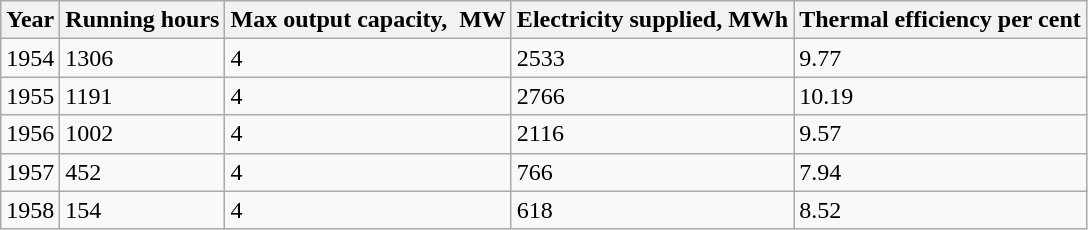<table class="wikitable">
<tr>
<th>Year</th>
<th>Running hours</th>
<th>Max output capacity,  MW</th>
<th>Electricity supplied, MWh</th>
<th>Thermal efficiency per cent</th>
</tr>
<tr>
<td>1954</td>
<td>1306</td>
<td>4</td>
<td>2533</td>
<td>9.77</td>
</tr>
<tr>
<td>1955</td>
<td>1191</td>
<td>4</td>
<td>2766</td>
<td>10.19</td>
</tr>
<tr>
<td>1956</td>
<td>1002</td>
<td>4</td>
<td>2116</td>
<td>9.57</td>
</tr>
<tr>
<td>1957</td>
<td>452</td>
<td>4</td>
<td>766</td>
<td>7.94</td>
</tr>
<tr>
<td>1958</td>
<td>154</td>
<td>4</td>
<td>618</td>
<td>8.52</td>
</tr>
</table>
